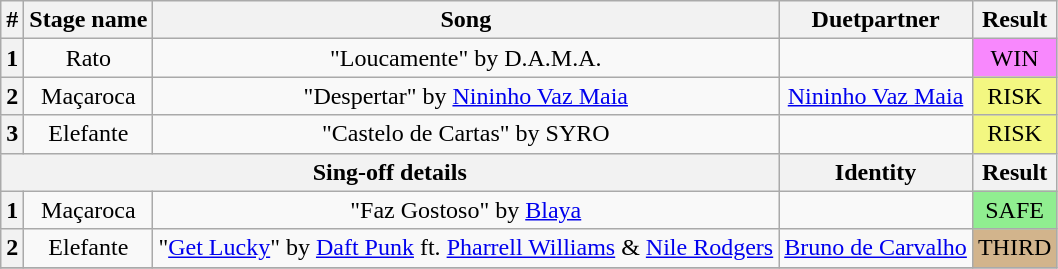<table class="wikitable plainrowheaders" style="text-align: center;">
<tr>
<th>#</th>
<th>Stage name</th>
<th>Song</th>
<th>Duetpartner</th>
<th>Result</th>
</tr>
<tr>
<th>1</th>
<td>Rato</td>
<td>"Loucamente" by D.A.M.A.</td>
<td></td>
<td bgcolor="#F888FD">WIN</td>
</tr>
<tr>
<th>2</th>
<td>Maçaroca</td>
<td>"Despertar" by <a href='#'>Nininho Vaz Maia</a></td>
<td><a href='#'>Nininho Vaz Maia</a></td>
<td bgcolor="F3F781">RISK</td>
</tr>
<tr>
<th>3</th>
<td>Elefante</td>
<td>"Castelo de Cartas" by SYRO</td>
<td></td>
<td bgcolor="F3F781">RISK</td>
</tr>
<tr>
<th colspan="3">Sing-off details</th>
<th>Identity</th>
<th>Result</th>
</tr>
<tr>
<th>1</th>
<td>Maçaroca</td>
<td>"Faz Gostoso" by <a href='#'>Blaya</a></td>
<td></td>
<td bgcolor=lightgreen>SAFE</td>
</tr>
<tr>
<th>2</th>
<td>Elefante</td>
<td>"<a href='#'>Get Lucky</a>" by <a href='#'>Daft Punk</a> ft. <a href='#'>Pharrell Williams</a> & <a href='#'>Nile Rodgers</a></td>
<td><a href='#'>Bruno de Carvalho</a></td>
<td bgcolor="tan">THIRD</td>
</tr>
<tr>
</tr>
</table>
